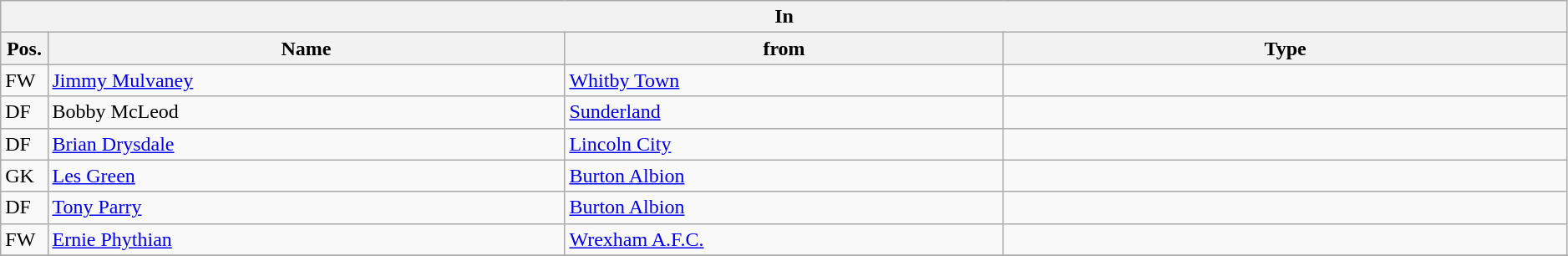<table class="wikitable" style="font-size:100%;width:99%;">
<tr>
<th colspan="4">In</th>
</tr>
<tr>
<th width=3%>Pos.</th>
<th width=33%>Name</th>
<th width=28%>from</th>
<th width=36%>Type</th>
</tr>
<tr>
<td>FW</td>
<td><a href='#'>Jimmy Mulvaney</a></td>
<td><a href='#'>Whitby Town</a></td>
<td></td>
</tr>
<tr>
<td>DF</td>
<td>Bobby McLeod</td>
<td><a href='#'>Sunderland</a></td>
<td></td>
</tr>
<tr>
<td>DF</td>
<td><a href='#'>Brian Drysdale </a></td>
<td><a href='#'>Lincoln City</a></td>
<td></td>
</tr>
<tr>
<td>GK</td>
<td><a href='#'>Les Green </a></td>
<td><a href='#'>Burton Albion</a></td>
<td></td>
</tr>
<tr>
<td>DF</td>
<td><a href='#'>Tony Parry </a></td>
<td><a href='#'>Burton Albion</a></td>
<td></td>
</tr>
<tr>
<td>FW</td>
<td><a href='#'>Ernie Phythian</a></td>
<td><a href='#'>Wrexham A.F.C.</a></td>
<td></td>
</tr>
<tr>
</tr>
</table>
